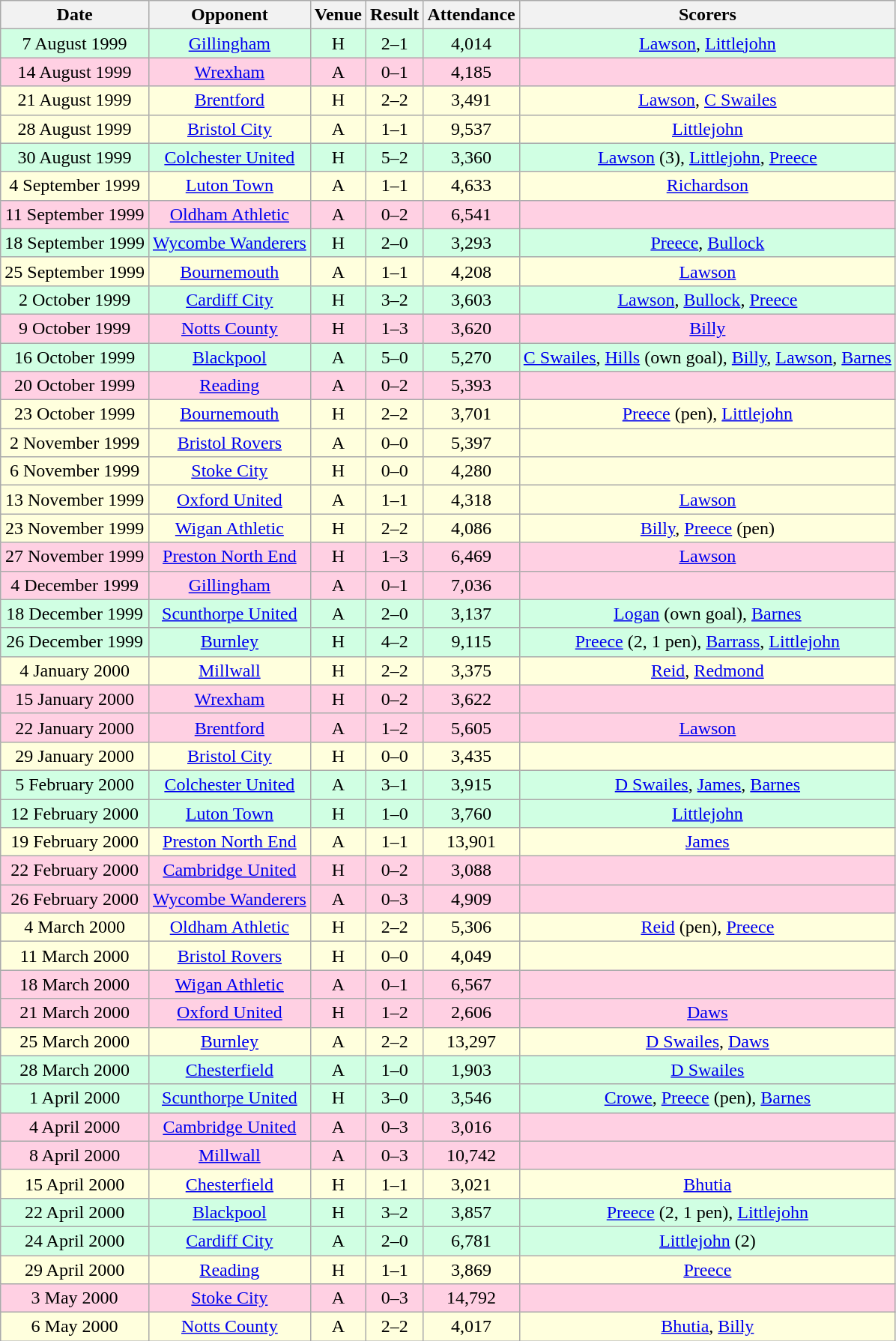<table class="wikitable sortable" style="font-size:100%; text-align:center">
<tr>
<th>Date</th>
<th>Opponent</th>
<th>Venue</th>
<th>Result</th>
<th>Attendance</th>
<th>Scorers</th>
</tr>
<tr style="background-color: #d0ffe3;">
<td>7 August 1999</td>
<td><a href='#'>Gillingham</a></td>
<td>H</td>
<td>2–1</td>
<td>4,014</td>
<td><a href='#'>Lawson</a>, <a href='#'>Littlejohn</a></td>
</tr>
<tr style="background-color: #ffd0e3;">
<td>14 August 1999</td>
<td><a href='#'>Wrexham</a></td>
<td>A</td>
<td>0–1</td>
<td>4,185</td>
<td></td>
</tr>
<tr style="background-color: #ffffdd;">
<td>21 August 1999</td>
<td><a href='#'>Brentford</a></td>
<td>H</td>
<td>2–2</td>
<td>3,491</td>
<td><a href='#'>Lawson</a>, <a href='#'>C Swailes</a></td>
</tr>
<tr style="background-color: #ffffdd;">
<td>28 August 1999</td>
<td><a href='#'>Bristol City</a></td>
<td>A</td>
<td>1–1</td>
<td>9,537</td>
<td><a href='#'>Littlejohn</a></td>
</tr>
<tr style="background-color: #d0ffe3;">
<td>30 August 1999</td>
<td><a href='#'>Colchester United</a></td>
<td>H</td>
<td>5–2</td>
<td>3,360</td>
<td><a href='#'>Lawson</a> (3), <a href='#'>Littlejohn</a>, <a href='#'>Preece</a></td>
</tr>
<tr style="background-color: #ffffdd;">
<td>4 September 1999</td>
<td><a href='#'>Luton Town</a></td>
<td>A</td>
<td>1–1</td>
<td>4,633</td>
<td><a href='#'>Richardson</a></td>
</tr>
<tr style="background-color: #ffd0e3;">
<td>11 September 1999</td>
<td><a href='#'>Oldham Athletic</a></td>
<td>A</td>
<td>0–2</td>
<td>6,541</td>
<td></td>
</tr>
<tr style="background-color: #d0ffe3;">
<td>18 September 1999</td>
<td><a href='#'>Wycombe Wanderers</a></td>
<td>H</td>
<td>2–0</td>
<td>3,293</td>
<td><a href='#'>Preece</a>, <a href='#'>Bullock</a></td>
</tr>
<tr style="background-color: #ffffdd;">
<td>25 September 1999</td>
<td><a href='#'>Bournemouth</a></td>
<td>A</td>
<td>1–1</td>
<td>4,208</td>
<td><a href='#'>Lawson</a></td>
</tr>
<tr style="background-color: #d0ffe3;">
<td>2 October 1999</td>
<td><a href='#'>Cardiff City</a></td>
<td>H</td>
<td>3–2</td>
<td>3,603</td>
<td><a href='#'>Lawson</a>, <a href='#'>Bullock</a>, <a href='#'>Preece</a></td>
</tr>
<tr style="background-color: #ffd0e3;">
<td>9 October 1999</td>
<td><a href='#'>Notts County</a></td>
<td>H</td>
<td>1–3</td>
<td>3,620</td>
<td><a href='#'>Billy</a></td>
</tr>
<tr style="background-color: #d0ffe3;">
<td>16 October 1999</td>
<td><a href='#'>Blackpool</a></td>
<td>A</td>
<td>5–0</td>
<td>5,270</td>
<td><a href='#'>C Swailes</a>, <a href='#'>Hills</a> (own goal), <a href='#'>Billy</a>, <a href='#'>Lawson</a>, <a href='#'>Barnes</a></td>
</tr>
<tr style="background-color: #ffd0e3;">
<td>20 October 1999</td>
<td><a href='#'>Reading</a></td>
<td>A</td>
<td>0–2</td>
<td>5,393</td>
<td></td>
</tr>
<tr style="background-color: #ffffdd;">
<td>23 October 1999</td>
<td><a href='#'>Bournemouth</a></td>
<td>H</td>
<td>2–2</td>
<td>3,701</td>
<td><a href='#'>Preece</a> (pen), <a href='#'>Littlejohn</a></td>
</tr>
<tr style="background-color: #ffffdd;">
<td>2 November 1999</td>
<td><a href='#'>Bristol Rovers</a></td>
<td>A</td>
<td>0–0</td>
<td>5,397</td>
<td></td>
</tr>
<tr style="background-color: #ffffdd;">
<td>6 November 1999</td>
<td><a href='#'>Stoke City</a></td>
<td>H</td>
<td>0–0</td>
<td>4,280</td>
<td></td>
</tr>
<tr style="background-color: #ffffdd;">
<td>13 November 1999</td>
<td><a href='#'>Oxford United</a></td>
<td>A</td>
<td>1–1</td>
<td>4,318</td>
<td><a href='#'>Lawson</a></td>
</tr>
<tr style="background-color: #ffffdd;">
<td>23 November 1999</td>
<td><a href='#'>Wigan Athletic</a></td>
<td>H</td>
<td>2–2</td>
<td>4,086</td>
<td><a href='#'>Billy</a>, <a href='#'>Preece</a> (pen)</td>
</tr>
<tr style="background-color: #ffd0e3;">
<td>27 November 1999</td>
<td><a href='#'>Preston North End</a></td>
<td>H</td>
<td>1–3</td>
<td>6,469</td>
<td><a href='#'>Lawson</a></td>
</tr>
<tr style="background-color: #ffd0e3;">
<td>4 December 1999</td>
<td><a href='#'>Gillingham</a></td>
<td>A</td>
<td>0–1</td>
<td>7,036</td>
<td></td>
</tr>
<tr style="background-color: #d0ffe3;">
<td>18 December 1999</td>
<td><a href='#'>Scunthorpe United</a></td>
<td>A</td>
<td>2–0</td>
<td>3,137</td>
<td><a href='#'>Logan</a> (own goal), <a href='#'>Barnes</a></td>
</tr>
<tr style="background-color: #d0ffe3;">
<td>26 December 1999</td>
<td><a href='#'>Burnley</a></td>
<td>H</td>
<td>4–2</td>
<td>9,115</td>
<td><a href='#'>Preece</a> (2, 1 pen), <a href='#'>Barrass</a>, <a href='#'>Littlejohn</a></td>
</tr>
<tr style="background-color: #ffffdd;">
<td>4 January 2000</td>
<td><a href='#'>Millwall</a></td>
<td>H</td>
<td>2–2</td>
<td>3,375</td>
<td><a href='#'>Reid</a>, <a href='#'>Redmond</a></td>
</tr>
<tr style="background-color: #ffd0e3;">
<td>15 January 2000</td>
<td><a href='#'>Wrexham</a></td>
<td>H</td>
<td>0–2</td>
<td>3,622</td>
<td></td>
</tr>
<tr style="background-color: #ffd0e3;">
<td>22 January 2000</td>
<td><a href='#'>Brentford</a></td>
<td>A</td>
<td>1–2</td>
<td>5,605</td>
<td><a href='#'>Lawson</a></td>
</tr>
<tr style="background-color: #ffffdd;">
<td>29 January 2000</td>
<td><a href='#'>Bristol City</a></td>
<td>H</td>
<td>0–0</td>
<td>3,435</td>
<td></td>
</tr>
<tr style="background-color: #d0ffe3;">
<td>5 February 2000</td>
<td><a href='#'>Colchester United</a></td>
<td>A</td>
<td>3–1</td>
<td>3,915</td>
<td><a href='#'>D Swailes</a>, <a href='#'>James</a>, <a href='#'>Barnes</a></td>
</tr>
<tr style="background-color: #d0ffe3;">
<td>12 February 2000</td>
<td><a href='#'>Luton Town</a></td>
<td>H</td>
<td>1–0</td>
<td>3,760</td>
<td><a href='#'>Littlejohn</a></td>
</tr>
<tr style="background-color: #ffffdd;">
<td>19 February 2000</td>
<td><a href='#'>Preston North End</a></td>
<td>A</td>
<td>1–1</td>
<td>13,901</td>
<td><a href='#'>James</a></td>
</tr>
<tr style="background-color: #ffd0e3;">
<td>22 February 2000</td>
<td><a href='#'>Cambridge United</a></td>
<td>H</td>
<td>0–2</td>
<td>3,088</td>
<td></td>
</tr>
<tr style="background-color: #ffd0e3;">
<td>26 February 2000</td>
<td><a href='#'>Wycombe Wanderers</a></td>
<td>A</td>
<td>0–3</td>
<td>4,909</td>
<td></td>
</tr>
<tr style="background-color: #ffffdd;">
<td>4 March 2000</td>
<td><a href='#'>Oldham Athletic</a></td>
<td>H</td>
<td>2–2</td>
<td>5,306</td>
<td><a href='#'>Reid</a> (pen), <a href='#'>Preece</a></td>
</tr>
<tr style="background-color: #ffffdd;">
<td>11 March 2000</td>
<td><a href='#'>Bristol Rovers</a></td>
<td>H</td>
<td>0–0</td>
<td>4,049</td>
<td></td>
</tr>
<tr style="background-color: #ffd0e3;">
<td>18 March 2000</td>
<td><a href='#'>Wigan Athletic</a></td>
<td>A</td>
<td>0–1</td>
<td>6,567</td>
<td></td>
</tr>
<tr style="background-color: #ffd0e3;">
<td>21 March 2000</td>
<td><a href='#'>Oxford United</a></td>
<td>H</td>
<td>1–2</td>
<td>2,606</td>
<td><a href='#'>Daws</a></td>
</tr>
<tr style="background-color: #ffffdd;">
<td>25 March 2000</td>
<td><a href='#'>Burnley</a></td>
<td>A</td>
<td>2–2</td>
<td>13,297</td>
<td><a href='#'>D Swailes</a>, <a href='#'>Daws</a></td>
</tr>
<tr style="background-color: #d0ffe3;">
<td>28 March 2000</td>
<td><a href='#'>Chesterfield</a></td>
<td>A</td>
<td>1–0</td>
<td>1,903</td>
<td><a href='#'>D Swailes</a></td>
</tr>
<tr style="background-color: #d0ffe3;">
<td>1 April 2000</td>
<td><a href='#'>Scunthorpe United</a></td>
<td>H</td>
<td>3–0</td>
<td>3,546</td>
<td><a href='#'>Crowe</a>, <a href='#'>Preece</a> (pen), <a href='#'>Barnes</a></td>
</tr>
<tr style="background-color: #ffd0e3;">
<td>4 April 2000</td>
<td><a href='#'>Cambridge United</a></td>
<td>A</td>
<td>0–3</td>
<td>3,016</td>
<td></td>
</tr>
<tr style="background-color: #ffd0e3;">
<td>8 April 2000</td>
<td><a href='#'>Millwall</a></td>
<td>A</td>
<td>0–3</td>
<td>10,742</td>
<td></td>
</tr>
<tr style="background-color: #ffffdd;">
<td>15 April 2000</td>
<td><a href='#'>Chesterfield</a></td>
<td>H</td>
<td>1–1</td>
<td>3,021</td>
<td><a href='#'>Bhutia</a></td>
</tr>
<tr style="background-color: #d0ffe3;">
<td>22 April 2000</td>
<td><a href='#'>Blackpool</a></td>
<td>H</td>
<td>3–2</td>
<td>3,857</td>
<td><a href='#'>Preece</a> (2, 1 pen), <a href='#'>Littlejohn</a></td>
</tr>
<tr style="background-color: #d0ffe3;">
<td>24 April 2000</td>
<td><a href='#'>Cardiff City</a></td>
<td>A</td>
<td>2–0</td>
<td>6,781</td>
<td><a href='#'>Littlejohn</a> (2)</td>
</tr>
<tr style="background-color: #ffffdd;">
<td>29 April 2000</td>
<td><a href='#'>Reading</a></td>
<td>H</td>
<td>1–1</td>
<td>3,869</td>
<td><a href='#'>Preece</a></td>
</tr>
<tr style="background-color: #ffd0e3;">
<td>3 May 2000</td>
<td><a href='#'>Stoke City</a></td>
<td>A</td>
<td>0–3</td>
<td>14,792</td>
<td></td>
</tr>
<tr style="background-color: #ffffdd;">
<td>6 May 2000</td>
<td><a href='#'>Notts County</a></td>
<td>A</td>
<td>2–2</td>
<td>4,017</td>
<td><a href='#'>Bhutia</a>, <a href='#'>Billy</a></td>
</tr>
</table>
